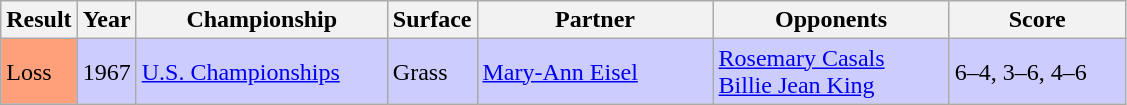<table class="sortable wikitable">
<tr>
<th style="width:40px">Result</th>
<th style="width:30px">Year</th>
<th style="width:160px">Championship</th>
<th style="width:50px">Surface</th>
<th style="width:150px">Partner</th>
<th style="width:150px">Opponents</th>
<th style="width:110px" class="unsortable">Score</th>
</tr>
<tr style="background:#ccf;">
<td style="background:#ffa07a;">Loss</td>
<td>1967</td>
<td><a href='#'>U.S. Championships</a></td>
<td>Grass</td>
<td> <a href='#'>Mary-Ann Eisel</a></td>
<td> <a href='#'>Rosemary Casals</a><br> <a href='#'>Billie Jean King</a></td>
<td>6–4, 3–6, 4–6</td>
</tr>
</table>
